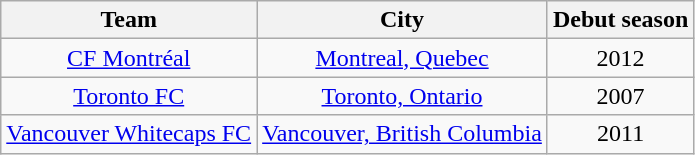<table class="wikitable sortable" style="text-align: center;">
<tr>
<th>Team</th>
<th>City</th>
<th>Debut season</th>
</tr>
<tr>
<td><a href='#'>CF Montréal</a></td>
<td><a href='#'>Montreal, Quebec</a></td>
<td>2012</td>
</tr>
<tr>
<td><a href='#'>Toronto FC</a></td>
<td><a href='#'>Toronto, Ontario</a></td>
<td>2007</td>
</tr>
<tr>
<td><a href='#'>Vancouver Whitecaps FC</a></td>
<td><a href='#'>Vancouver, British Columbia</a></td>
<td>2011</td>
</tr>
</table>
